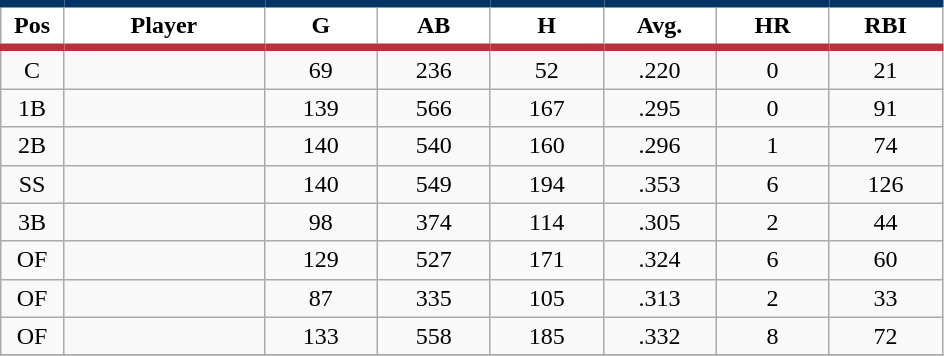<table class="wikitable sortable">
<tr>
<th style="background:#FFFFFF; border-top:#023465 5px solid; border-bottom:#ba313c 5px solid;" width="5%">Pos</th>
<th style="background:#FFFFFF; border-top:#023465 5px solid; border-bottom:#ba313c 5px solid;" width="16%">Player</th>
<th style="background:#FFFFFF; border-top:#023465 5px solid; border-bottom:#ba313c 5px solid;" width="9%">G</th>
<th style="background:#FFFFFF; border-top:#023465 5px solid; border-bottom:#ba313c 5px solid;" width="9%">AB</th>
<th style="background:#FFFFFF; border-top:#023465 5px solid; border-bottom:#ba313c 5px solid;" width="9%">H</th>
<th style="background:#FFFFFF; border-top:#023465 5px solid; border-bottom:#ba313c 5px solid;" width="9%">Avg.</th>
<th style="background:#FFFFFF; border-top:#023465 5px solid; border-bottom:#ba313c 5px solid;" width="9%">HR</th>
<th style="background:#FFFFFF; border-top:#023465 5px solid; border-bottom:#ba313c 5px solid;" width="9%">RBI</th>
</tr>
<tr align="center">
<td>C</td>
<td></td>
<td>69</td>
<td>236</td>
<td>52</td>
<td>.220</td>
<td>0</td>
<td>21</td>
</tr>
<tr align="center">
<td>1B</td>
<td></td>
<td>139</td>
<td>566</td>
<td>167</td>
<td>.295</td>
<td>0</td>
<td>91</td>
</tr>
<tr align="center">
<td>2B</td>
<td></td>
<td>140</td>
<td>540</td>
<td>160</td>
<td>.296</td>
<td>1</td>
<td>74</td>
</tr>
<tr align="center">
<td>SS</td>
<td></td>
<td>140</td>
<td>549</td>
<td>194</td>
<td>.353</td>
<td>6</td>
<td>126</td>
</tr>
<tr align="center">
<td>3B</td>
<td></td>
<td>98</td>
<td>374</td>
<td>114</td>
<td>.305</td>
<td>2</td>
<td>44</td>
</tr>
<tr align="center">
<td>OF</td>
<td></td>
<td>129</td>
<td>527</td>
<td>171</td>
<td>.324</td>
<td>6</td>
<td>60</td>
</tr>
<tr align="center">
<td>OF</td>
<td></td>
<td>87</td>
<td>335</td>
<td>105</td>
<td>.313</td>
<td>2</td>
<td>33</td>
</tr>
<tr align="center">
<td>OF</td>
<td></td>
<td>133</td>
<td>558</td>
<td>185</td>
<td>.332</td>
<td>8</td>
<td>72</td>
</tr>
<tr align="center">
</tr>
</table>
